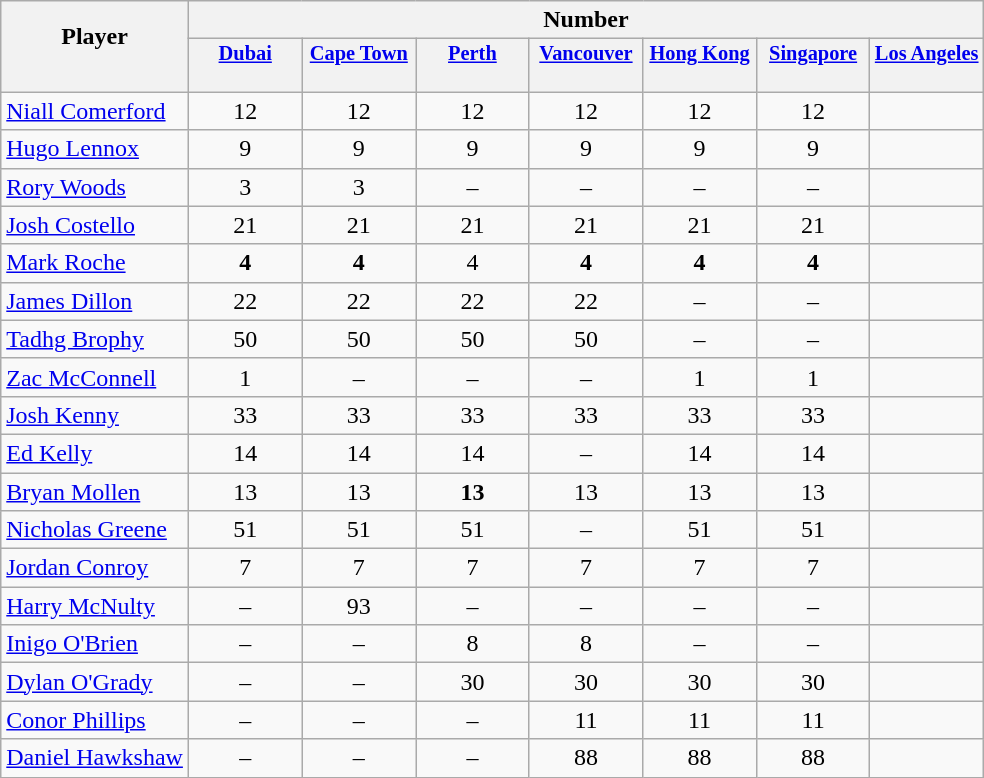<table class="wikitable sortable" style="text-align:center;">
<tr>
<th rowspan="2" style="border-bottom:0px;">Player</th>
<th colspan="7">Number</th>
</tr>
<tr>
<th valign="top" style="width:5.2em; border-bottom:0px; padding:2px; font-size:85%;"><a href='#'>Dubai</a></th>
<th valign="top" style="width:5.2em; border-bottom:0px; padding:2px; font-size:85%;"><a href='#'>Cape Town</a></th>
<th valign="top" style="width:5.2em; border-bottom:0px; padding:2px; font-size:85%;"><a href='#'>Perth</a></th>
<th valign="top" style="width:5.2em; border-bottom:0px; padding:2px; font-size:85%;"><a href='#'>Vancouver</a></th>
<th valign="top" style="width:5.2em; border-bottom:0px; padding:2px; font-size:85%;"><a href='#'>Hong Kong</a></th>
<th valign="top" style="width:5.2em; border-bottom:0px; padding:2px; font-size:85%;"><a href='#'>Singapore</a></th>
<th valign="top" style="width:5.2em; border-bottom:0px; padding:2px; font-size:85%;"><a href='#'>Los Angeles</a></th>
</tr>
<tr style="line-height:8px;">
<th style="border-top:0px;"> </th>
<th style="border-top:0px;"></th>
<th data-sort-type="number" style="border-top:0px;"></th>
<th data-sort-type="number" style="border-top:0px;"></th>
<th data-sort-type="number" style="border-top:0px;"></th>
<th data-sort-type="number" style="border-top:0px;"></th>
<th data-sort-type="number" style="border-top:0px;"></th>
<th data-sort-type="number" style="border-top:0px;"></th>
</tr>
<tr>
<td align="left"><a href='#'>Niall Comerford</a></td>
<td>12</td>
<td>12</td>
<td>12</td>
<td>12</td>
<td>12</td>
<td>12</td>
<td></td>
</tr>
<tr>
<td align="left"><a href='#'>Hugo Lennox</a></td>
<td>9</td>
<td>9</td>
<td>9</td>
<td>9</td>
<td>9</td>
<td>9</td>
<td></td>
</tr>
<tr>
<td align="left"><a href='#'>Rory Woods</a></td>
<td>3</td>
<td>3</td>
<td>–</td>
<td>–</td>
<td>–</td>
<td>–</td>
<td></td>
</tr>
<tr>
<td align="left"><a href='#'>Josh Costello</a></td>
<td>21</td>
<td>21</td>
<td>21</td>
<td>21</td>
<td>21</td>
<td>21</td>
<td></td>
</tr>
<tr>
<td align="left"><a href='#'>Mark Roche</a></td>
<td><strong>4</strong></td>
<td><strong>4</strong></td>
<td>4</td>
<td><strong>4</strong></td>
<td><strong>4</strong></td>
<td><strong>4</strong></td>
<td></td>
</tr>
<tr>
<td align="left"><a href='#'>James Dillon</a></td>
<td>22</td>
<td>22</td>
<td>22</td>
<td>22</td>
<td>–</td>
<td>–</td>
<td></td>
</tr>
<tr>
<td align="left"><a href='#'>Tadhg Brophy</a></td>
<td>50</td>
<td>50</td>
<td>50</td>
<td>50</td>
<td>–</td>
<td>–</td>
<td></td>
</tr>
<tr>
<td align="left"><a href='#'>Zac McConnell</a></td>
<td>1</td>
<td>–</td>
<td>–</td>
<td>–</td>
<td>1</td>
<td>1</td>
<td></td>
</tr>
<tr>
<td align="left"><a href='#'>Josh Kenny</a></td>
<td>33</td>
<td>33</td>
<td>33</td>
<td>33</td>
<td>33</td>
<td>33</td>
<td></td>
</tr>
<tr>
<td align="left"><a href='#'>Ed Kelly</a></td>
<td>14</td>
<td>14</td>
<td>14</td>
<td>–</td>
<td>14</td>
<td>14</td>
<td></td>
</tr>
<tr>
<td align="left"><a href='#'>Bryan Mollen</a></td>
<td>13</td>
<td>13</td>
<td><strong>13</strong></td>
<td>13</td>
<td>13</td>
<td>13</td>
<td></td>
</tr>
<tr>
<td align="left"><a href='#'>Nicholas Greene</a></td>
<td>51</td>
<td>51</td>
<td>51</td>
<td>–</td>
<td>51</td>
<td>51</td>
<td></td>
</tr>
<tr>
<td align="left"><a href='#'>Jordan Conroy</a></td>
<td>7</td>
<td>7</td>
<td>7</td>
<td>7</td>
<td>7</td>
<td>7</td>
<td></td>
</tr>
<tr>
<td align="left"><a href='#'>Harry McNulty</a></td>
<td>–</td>
<td>93</td>
<td>–</td>
<td>–</td>
<td>–</td>
<td>–</td>
<td></td>
</tr>
<tr>
<td align="left"><a href='#'>Inigo O'Brien</a></td>
<td>–</td>
<td>–</td>
<td>8</td>
<td>8</td>
<td>–</td>
<td>–</td>
<td></td>
</tr>
<tr>
<td align="left"><a href='#'>Dylan O'Grady</a></td>
<td>–</td>
<td>–</td>
<td>30</td>
<td>30</td>
<td>30</td>
<td>30</td>
<td></td>
</tr>
<tr>
<td align="left"><a href='#'>Conor Phillips</a></td>
<td>–</td>
<td>–</td>
<td>–</td>
<td>11</td>
<td>11</td>
<td>11</td>
<td></td>
</tr>
<tr>
<td align="left"><a href='#'>Daniel Hawkshaw</a></td>
<td>–</td>
<td>–</td>
<td>–</td>
<td>88</td>
<td>88</td>
<td>88</td>
<td></td>
</tr>
</table>
